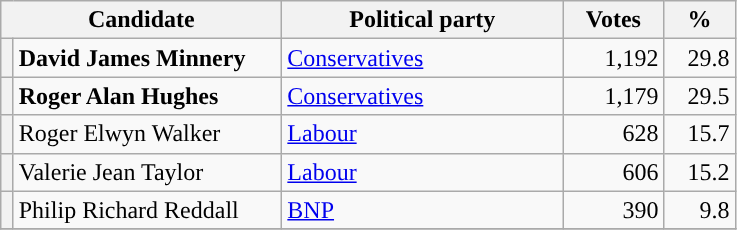<table class="wikitable">
<tr>
<th valign=top colspan="2" style="width: 180px">Candidate</th>
<th valign=top style="width: 180px">Political party</th>
<th valign=top style="width: 60px">Votes</th>
<th valign=top style="width: 40px">%</th>
</tr>
<tr>
<th style="background-color: "></th>
<td><strong>David James Minnery</strong></td>
<td><a href='#'>Conservatives</a></td>
<td align="right">1,192</td>
<td align="right">29.8</td>
</tr>
<tr>
<th style="background-color: "></th>
<td><strong>Roger Alan Hughes</strong></td>
<td><a href='#'>Conservatives</a></td>
<td align="right">1,179</td>
<td align="right">29.5</td>
</tr>
<tr>
<th style="background-color: "></th>
<td>Roger Elwyn Walker</td>
<td><a href='#'>Labour</a></td>
<td align="right">628</td>
<td align="right">15.7</td>
</tr>
<tr>
<th style="background-color: "></th>
<td>Valerie Jean Taylor</td>
<td><a href='#'>Labour</a></td>
<td align="right">606</td>
<td align="right">15.2</td>
</tr>
<tr>
<th style="background-color: "></th>
<td>Philip Richard Reddall</td>
<td><a href='#'>BNP</a></td>
<td align="right">390</td>
<td align="right">9.8</td>
</tr>
<tr>
</tr>
</table>
